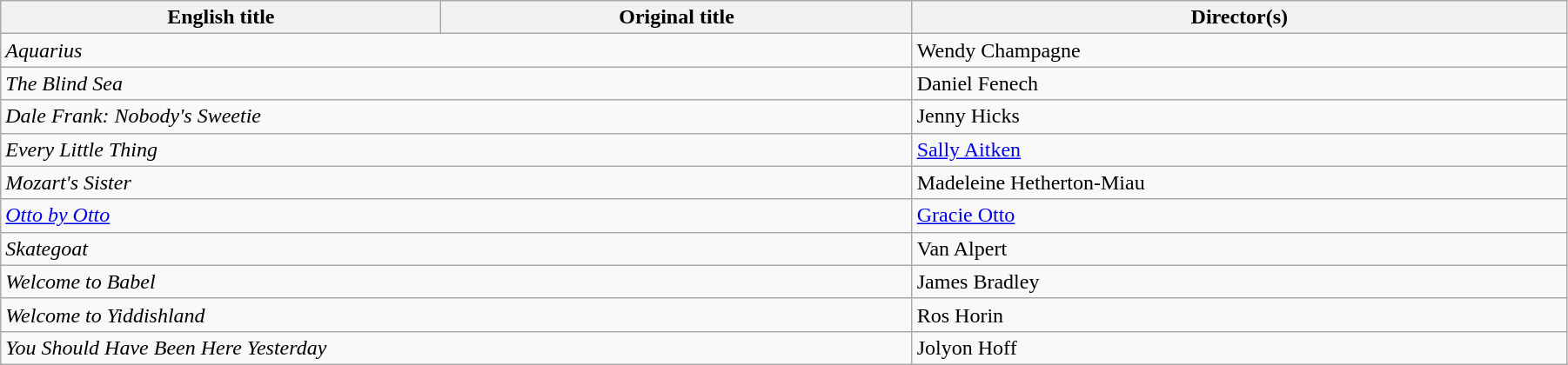<table class="wikitable" style="width:95%; margin-bottom:2px">
<tr>
<th>English title</th>
<th>Original title</th>
<th>Director(s)</th>
</tr>
<tr>
<td colspan=2><em>Aquarius</em></td>
<td>Wendy Champagne</td>
</tr>
<tr>
<td colspan=2><em>The Blind Sea</em></td>
<td>Daniel Fenech</td>
</tr>
<tr>
<td colspan=2><em>Dale Frank: Nobody's Sweetie</em></td>
<td>Jenny Hicks</td>
</tr>
<tr>
<td colspan=2><em>Every Little Thing</em></td>
<td><a href='#'>Sally Aitken</a></td>
</tr>
<tr>
<td colspan=2><em>Mozart's Sister</em></td>
<td>Madeleine Hetherton-Miau</td>
</tr>
<tr>
<td colspan=2><em><a href='#'>Otto by Otto</a></em></td>
<td><a href='#'>Gracie Otto</a></td>
</tr>
<tr>
<td colspan=2><em>Skategoat</em></td>
<td>Van Alpert</td>
</tr>
<tr>
<td colspan=2><em>Welcome to Babel</em></td>
<td>James Bradley</td>
</tr>
<tr>
<td colspan=2><em>Welcome to Yiddishland</em></td>
<td>Ros Horin</td>
</tr>
<tr>
<td colspan=2><em>You Should Have Been Here Yesterday</em></td>
<td>Jolyon Hoff</td>
</tr>
</table>
